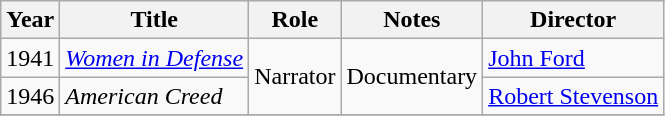<table class="wikitable">
<tr>
<th>Year</th>
<th>Title</th>
<th>Role</th>
<th>Notes</th>
<th>Director</th>
</tr>
<tr>
<td>1941</td>
<td><em><a href='#'>Women in Defense</a></em></td>
<td rowspan=2>Narrator</td>
<td rowspan=2>Documentary</td>
<td><a href='#'>John Ford</a></td>
</tr>
<tr>
<td>1946</td>
<td><em>American Creed</em></td>
<td><a href='#'>Robert Stevenson</a></td>
</tr>
<tr>
</tr>
</table>
